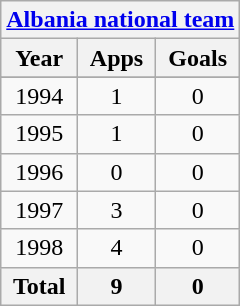<table class="wikitable" style="text-align:center">
<tr>
<th colspan=3><a href='#'>Albania national team</a></th>
</tr>
<tr>
<th>Year</th>
<th>Apps</th>
<th>Goals</th>
</tr>
<tr>
</tr>
<tr>
<td>1994</td>
<td>1</td>
<td>0</td>
</tr>
<tr>
<td>1995</td>
<td>1</td>
<td>0</td>
</tr>
<tr>
<td>1996</td>
<td>0</td>
<td>0</td>
</tr>
<tr>
<td>1997</td>
<td>3</td>
<td>0</td>
</tr>
<tr>
<td>1998</td>
<td>4</td>
<td>0</td>
</tr>
<tr>
<th>Total</th>
<th>9</th>
<th>0</th>
</tr>
</table>
